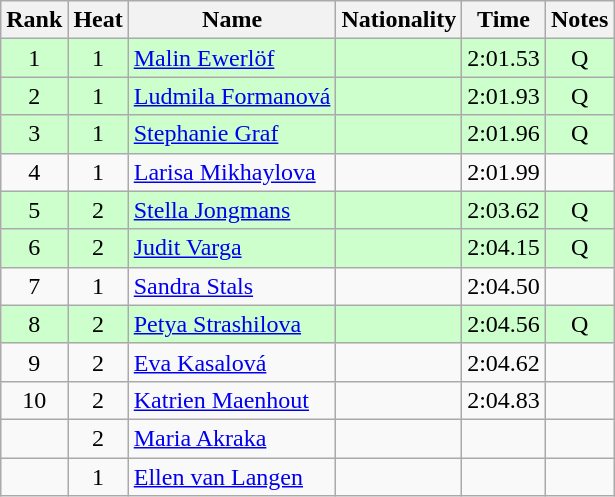<table class="wikitable sortable" style="text-align:center">
<tr>
<th>Rank</th>
<th>Heat</th>
<th>Name</th>
<th>Nationality</th>
<th>Time</th>
<th>Notes</th>
</tr>
<tr bgcolor=ccffcc>
<td>1</td>
<td>1</td>
<td align="left"><a href='#'>Malin Ewerlöf</a></td>
<td align=left></td>
<td>2:01.53</td>
<td>Q</td>
</tr>
<tr bgcolor=ccffcc>
<td>2</td>
<td>1</td>
<td align="left"><a href='#'>Ludmila Formanová</a></td>
<td align=left></td>
<td>2:01.93</td>
<td>Q</td>
</tr>
<tr bgcolor=ccffcc>
<td>3</td>
<td>1</td>
<td align="left"><a href='#'>Stephanie Graf</a></td>
<td align=left></td>
<td>2:01.96</td>
<td>Q</td>
</tr>
<tr>
<td>4</td>
<td>1</td>
<td align="left"><a href='#'>Larisa Mikhaylova</a></td>
<td align=left></td>
<td>2:01.99</td>
<td></td>
</tr>
<tr bgcolor=ccffcc>
<td>5</td>
<td>2</td>
<td align="left"><a href='#'>Stella Jongmans</a></td>
<td align=left></td>
<td>2:03.62</td>
<td>Q</td>
</tr>
<tr bgcolor=ccffcc>
<td>6</td>
<td>2</td>
<td align="left"><a href='#'>Judit Varga</a></td>
<td align=left></td>
<td>2:04.15</td>
<td>Q</td>
</tr>
<tr>
<td>7</td>
<td>1</td>
<td align="left"><a href='#'>Sandra Stals</a></td>
<td align=left></td>
<td>2:04.50</td>
<td></td>
</tr>
<tr bgcolor=ccffcc>
<td>8</td>
<td>2</td>
<td align="left"><a href='#'>Petya Strashilova</a></td>
<td align=left></td>
<td>2:04.56</td>
<td>Q</td>
</tr>
<tr>
<td>9</td>
<td>2</td>
<td align="left"><a href='#'>Eva Kasalová</a></td>
<td align=left></td>
<td>2:04.62</td>
<td></td>
</tr>
<tr>
<td>10</td>
<td>2</td>
<td align="left"><a href='#'>Katrien Maenhout</a></td>
<td align=left></td>
<td>2:04.83</td>
<td></td>
</tr>
<tr>
<td></td>
<td>2</td>
<td align="left"><a href='#'>Maria Akraka</a></td>
<td align=left></td>
<td></td>
<td></td>
</tr>
<tr>
<td></td>
<td>1</td>
<td align="left"><a href='#'>Ellen van Langen</a></td>
<td align=left></td>
<td></td>
<td></td>
</tr>
</table>
